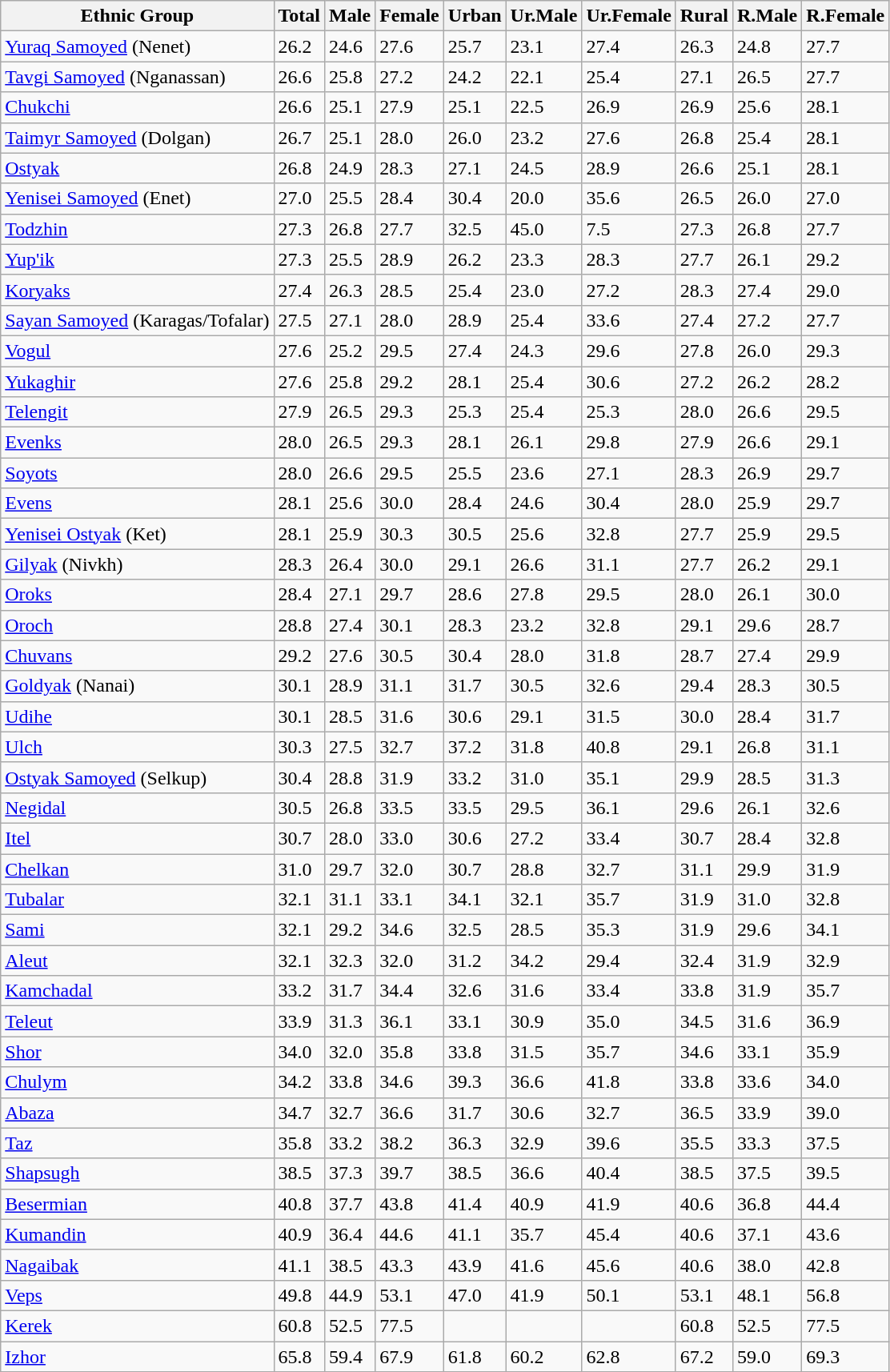<table class="wikitable sortable">
<tr>
<th>Ethnic Group</th>
<th>Total</th>
<th>Male</th>
<th>Female</th>
<th>Urban</th>
<th>Ur.Male</th>
<th>Ur.Female</th>
<th>Rural</th>
<th>R.Male</th>
<th>R.Female</th>
</tr>
<tr --->
<td><a href='#'>Yuraq Samoyed</a> (Nenet)</td>
<td>26.2</td>
<td>24.6</td>
<td>27.6</td>
<td>25.7</td>
<td>23.1</td>
<td>27.4</td>
<td>26.3</td>
<td>24.8</td>
<td>27.7</td>
</tr>
<tr --->
<td><a href='#'>Tavgi Samoyed</a> (Nganassan)</td>
<td>26.6</td>
<td>25.8</td>
<td>27.2</td>
<td>24.2</td>
<td>22.1</td>
<td>25.4</td>
<td>27.1</td>
<td>26.5</td>
<td>27.7</td>
</tr>
<tr --->
<td><a href='#'>Chukchi</a></td>
<td>26.6</td>
<td>25.1</td>
<td>27.9</td>
<td>25.1</td>
<td>22.5</td>
<td>26.9</td>
<td>26.9</td>
<td>25.6</td>
<td>28.1</td>
</tr>
<tr --->
<td><a href='#'>Taimyr Samoyed</a> (Dolgan)</td>
<td>26.7</td>
<td>25.1</td>
<td>28.0</td>
<td>26.0</td>
<td>23.2</td>
<td>27.6</td>
<td>26.8</td>
<td>25.4</td>
<td>28.1</td>
</tr>
<tr --->
<td><a href='#'>Ostyak</a></td>
<td>26.8</td>
<td>24.9</td>
<td>28.3</td>
<td>27.1</td>
<td>24.5</td>
<td>28.9</td>
<td>26.6</td>
<td>25.1</td>
<td>28.1</td>
</tr>
<tr --->
<td><a href='#'>Yenisei Samoyed</a> (Enet)</td>
<td>27.0</td>
<td>25.5</td>
<td>28.4</td>
<td>30.4</td>
<td>20.0</td>
<td>35.6</td>
<td>26.5</td>
<td>26.0</td>
<td>27.0</td>
</tr>
<tr --->
<td><a href='#'>Todzhin</a></td>
<td>27.3</td>
<td>26.8</td>
<td>27.7</td>
<td>32.5</td>
<td>45.0</td>
<td>7.5</td>
<td>27.3</td>
<td>26.8</td>
<td>27.7</td>
</tr>
<tr --->
<td><a href='#'>Yup'ik</a></td>
<td>27.3</td>
<td>25.5</td>
<td>28.9</td>
<td>26.2</td>
<td>23.3</td>
<td>28.3</td>
<td>27.7</td>
<td>26.1</td>
<td>29.2</td>
</tr>
<tr --->
<td><a href='#'>Koryaks</a></td>
<td>27.4</td>
<td>26.3</td>
<td>28.5</td>
<td>25.4</td>
<td>23.0</td>
<td>27.2</td>
<td>28.3</td>
<td>27.4</td>
<td>29.0</td>
</tr>
<tr --->
<td><a href='#'>Sayan Samoyed</a> (Karagas/Tofalar)</td>
<td>27.5</td>
<td>27.1</td>
<td>28.0</td>
<td>28.9</td>
<td>25.4</td>
<td>33.6</td>
<td>27.4</td>
<td>27.2</td>
<td>27.7</td>
</tr>
<tr --->
<td><a href='#'>Vogul</a></td>
<td>27.6</td>
<td>25.2</td>
<td>29.5</td>
<td>27.4</td>
<td>24.3</td>
<td>29.6</td>
<td>27.8</td>
<td>26.0</td>
<td>29.3</td>
</tr>
<tr --->
<td><a href='#'>Yukaghir</a></td>
<td>27.6</td>
<td>25.8</td>
<td>29.2</td>
<td>28.1</td>
<td>25.4</td>
<td>30.6</td>
<td>27.2</td>
<td>26.2</td>
<td>28.2</td>
</tr>
<tr --->
<td><a href='#'>Telengit</a></td>
<td>27.9</td>
<td>26.5</td>
<td>29.3</td>
<td>25.3</td>
<td>25.4</td>
<td>25.3</td>
<td>28.0</td>
<td>26.6</td>
<td>29.5</td>
</tr>
<tr --->
<td><a href='#'>Evenks</a></td>
<td>28.0</td>
<td>26.5</td>
<td>29.3</td>
<td>28.1</td>
<td>26.1</td>
<td>29.8</td>
<td>27.9</td>
<td>26.6</td>
<td>29.1</td>
</tr>
<tr --->
<td><a href='#'>Soyots</a></td>
<td>28.0</td>
<td>26.6</td>
<td>29.5</td>
<td>25.5</td>
<td>23.6</td>
<td>27.1</td>
<td>28.3</td>
<td>26.9</td>
<td>29.7</td>
</tr>
<tr --->
<td><a href='#'>Evens</a></td>
<td>28.1</td>
<td>25.6</td>
<td>30.0</td>
<td>28.4</td>
<td>24.6</td>
<td>30.4</td>
<td>28.0</td>
<td>25.9</td>
<td>29.7</td>
</tr>
<tr --->
<td><a href='#'>Yenisei Ostyak</a> (Ket)</td>
<td>28.1</td>
<td>25.9</td>
<td>30.3</td>
<td>30.5</td>
<td>25.6</td>
<td>32.8</td>
<td>27.7</td>
<td>25.9</td>
<td>29.5</td>
</tr>
<tr --->
<td><a href='#'>Gilyak</a> (Nivkh)</td>
<td>28.3</td>
<td>26.4</td>
<td>30.0</td>
<td>29.1</td>
<td>26.6</td>
<td>31.1</td>
<td>27.7</td>
<td>26.2</td>
<td>29.1</td>
</tr>
<tr --->
<td><a href='#'>Oroks</a></td>
<td>28.4</td>
<td>27.1</td>
<td>29.7</td>
<td>28.6</td>
<td>27.8</td>
<td>29.5</td>
<td>28.0</td>
<td>26.1</td>
<td>30.0</td>
</tr>
<tr --->
<td><a href='#'>Oroch</a></td>
<td>28.8</td>
<td>27.4</td>
<td>30.1</td>
<td>28.3</td>
<td>23.2</td>
<td>32.8</td>
<td>29.1</td>
<td>29.6</td>
<td>28.7</td>
</tr>
<tr --->
<td><a href='#'>Chuvans</a></td>
<td>29.2</td>
<td>27.6</td>
<td>30.5</td>
<td>30.4</td>
<td>28.0</td>
<td>31.8</td>
<td>28.7</td>
<td>27.4</td>
<td>29.9</td>
</tr>
<tr --->
<td><a href='#'>Goldyak</a> (Nanai)</td>
<td>30.1</td>
<td>28.9</td>
<td>31.1</td>
<td>31.7</td>
<td>30.5</td>
<td>32.6</td>
<td>29.4</td>
<td>28.3</td>
<td>30.5</td>
</tr>
<tr --->
<td><a href='#'>Udihe</a></td>
<td>30.1</td>
<td>28.5</td>
<td>31.6</td>
<td>30.6</td>
<td>29.1</td>
<td>31.5</td>
<td>30.0</td>
<td>28.4</td>
<td>31.7</td>
</tr>
<tr --->
<td><a href='#'>Ulch</a></td>
<td>30.3</td>
<td>27.5</td>
<td>32.7</td>
<td>37.2</td>
<td>31.8</td>
<td>40.8</td>
<td>29.1</td>
<td>26.8</td>
<td>31.1</td>
</tr>
<tr --->
<td><a href='#'>Ostyak Samoyed</a> (Selkup)</td>
<td>30.4</td>
<td>28.8</td>
<td>31.9</td>
<td>33.2</td>
<td>31.0</td>
<td>35.1</td>
<td>29.9</td>
<td>28.5</td>
<td>31.3</td>
</tr>
<tr --->
<td><a href='#'>Negidal</a></td>
<td>30.5</td>
<td>26.8</td>
<td>33.5</td>
<td>33.5</td>
<td>29.5</td>
<td>36.1</td>
<td>29.6</td>
<td>26.1</td>
<td>32.6</td>
</tr>
<tr --->
<td><a href='#'>Itel</a></td>
<td>30.7</td>
<td>28.0</td>
<td>33.0</td>
<td>30.6</td>
<td>27.2</td>
<td>33.4</td>
<td>30.7</td>
<td>28.4</td>
<td>32.8</td>
</tr>
<tr --->
<td><a href='#'>Chelkan</a></td>
<td>31.0</td>
<td>29.7</td>
<td>32.0</td>
<td>30.7</td>
<td>28.8</td>
<td>32.7</td>
<td>31.1</td>
<td>29.9</td>
<td>31.9</td>
</tr>
<tr --->
<td><a href='#'>Tubalar</a></td>
<td>32.1</td>
<td>31.1</td>
<td>33.1</td>
<td>34.1</td>
<td>32.1</td>
<td>35.7</td>
<td>31.9</td>
<td>31.0</td>
<td>32.8</td>
</tr>
<tr --->
<td><a href='#'>Sami</a></td>
<td>32.1</td>
<td>29.2</td>
<td>34.6</td>
<td>32.5</td>
<td>28.5</td>
<td>35.3</td>
<td>31.9</td>
<td>29.6</td>
<td>34.1</td>
</tr>
<tr --->
<td><a href='#'>Aleut</a></td>
<td>32.1</td>
<td>32.3</td>
<td>32.0</td>
<td>31.2</td>
<td>34.2</td>
<td>29.4</td>
<td>32.4</td>
<td>31.9</td>
<td>32.9</td>
</tr>
<tr --->
<td><a href='#'>Kamchadal</a></td>
<td>33.2</td>
<td>31.7</td>
<td>34.4</td>
<td>32.6</td>
<td>31.6</td>
<td>33.4</td>
<td>33.8</td>
<td>31.9</td>
<td>35.7</td>
</tr>
<tr --->
<td><a href='#'>Teleut</a></td>
<td>33.9</td>
<td>31.3</td>
<td>36.1</td>
<td>33.1</td>
<td>30.9</td>
<td>35.0</td>
<td>34.5</td>
<td>31.6</td>
<td>36.9</td>
</tr>
<tr --->
<td><a href='#'>Shor</a></td>
<td>34.0</td>
<td>32.0</td>
<td>35.8</td>
<td>33.8</td>
<td>31.5</td>
<td>35.7</td>
<td>34.6</td>
<td>33.1</td>
<td>35.9</td>
</tr>
<tr --->
<td><a href='#'>Chulym</a></td>
<td>34.2</td>
<td>33.8</td>
<td>34.6</td>
<td>39.3</td>
<td>36.6</td>
<td>41.8</td>
<td>33.8</td>
<td>33.6</td>
<td>34.0</td>
</tr>
<tr --->
<td><a href='#'>Abaza</a></td>
<td>34.7</td>
<td>32.7</td>
<td>36.6</td>
<td>31.7</td>
<td>30.6</td>
<td>32.7</td>
<td>36.5</td>
<td>33.9</td>
<td>39.0</td>
</tr>
<tr --->
<td><a href='#'>Taz</a></td>
<td>35.8</td>
<td>33.2</td>
<td>38.2</td>
<td>36.3</td>
<td>32.9</td>
<td>39.6</td>
<td>35.5</td>
<td>33.3</td>
<td>37.5</td>
</tr>
<tr --->
<td><a href='#'>Shapsugh</a></td>
<td>38.5</td>
<td>37.3</td>
<td>39.7</td>
<td>38.5</td>
<td>36.6</td>
<td>40.4</td>
<td>38.5</td>
<td>37.5</td>
<td>39.5</td>
</tr>
<tr --->
<td><a href='#'>Besermian</a></td>
<td>40.8</td>
<td>37.7</td>
<td>43.8</td>
<td>41.4</td>
<td>40.9</td>
<td>41.9</td>
<td>40.6</td>
<td>36.8</td>
<td>44.4</td>
</tr>
<tr --->
<td><a href='#'>Kumandin</a></td>
<td>40.9</td>
<td>36.4</td>
<td>44.6</td>
<td>41.1</td>
<td>35.7</td>
<td>45.4</td>
<td>40.6</td>
<td>37.1</td>
<td>43.6</td>
</tr>
<tr --->
<td><a href='#'>Nagaibak</a></td>
<td>41.1</td>
<td>38.5</td>
<td>43.3</td>
<td>43.9</td>
<td>41.6</td>
<td>45.6</td>
<td>40.6</td>
<td>38.0</td>
<td>42.8</td>
</tr>
<tr --->
<td><a href='#'>Veps</a></td>
<td>49.8</td>
<td>44.9</td>
<td>53.1</td>
<td>47.0</td>
<td>41.9</td>
<td>50.1</td>
<td>53.1</td>
<td>48.1</td>
<td>56.8</td>
</tr>
<tr --->
<td><a href='#'>Kerek</a></td>
<td>60.8</td>
<td>52.5</td>
<td>77.5</td>
<td></td>
<td></td>
<td></td>
<td>60.8</td>
<td>52.5</td>
<td>77.5</td>
</tr>
<tr --->
<td><a href='#'>Izhor</a></td>
<td>65.8</td>
<td>59.4</td>
<td>67.9</td>
<td>61.8</td>
<td>60.2</td>
<td>62.8</td>
<td>67.2</td>
<td>59.0</td>
<td>69.3</td>
</tr>
<tr --->
</tr>
</table>
